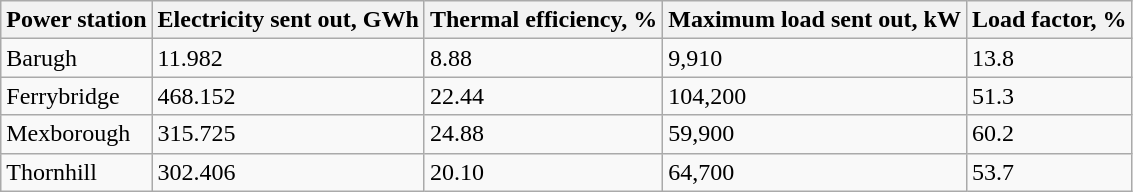<table class="wikitable">
<tr>
<th>Power station</th>
<th>Electricity sent out, GWh</th>
<th>Thermal efficiency, %</th>
<th>Maximum load sent out, kW</th>
<th>Load factor, %</th>
</tr>
<tr>
<td>Barugh</td>
<td>11.982</td>
<td>8.88</td>
<td>9,910</td>
<td>13.8</td>
</tr>
<tr>
<td>Ferrybridge</td>
<td>468.152</td>
<td>22.44</td>
<td>104,200</td>
<td>51.3</td>
</tr>
<tr>
<td>Mexborough</td>
<td>315.725</td>
<td>24.88</td>
<td>59,900</td>
<td>60.2</td>
</tr>
<tr>
<td>Thornhill</td>
<td>302.406</td>
<td>20.10</td>
<td>64,700</td>
<td>53.7</td>
</tr>
</table>
